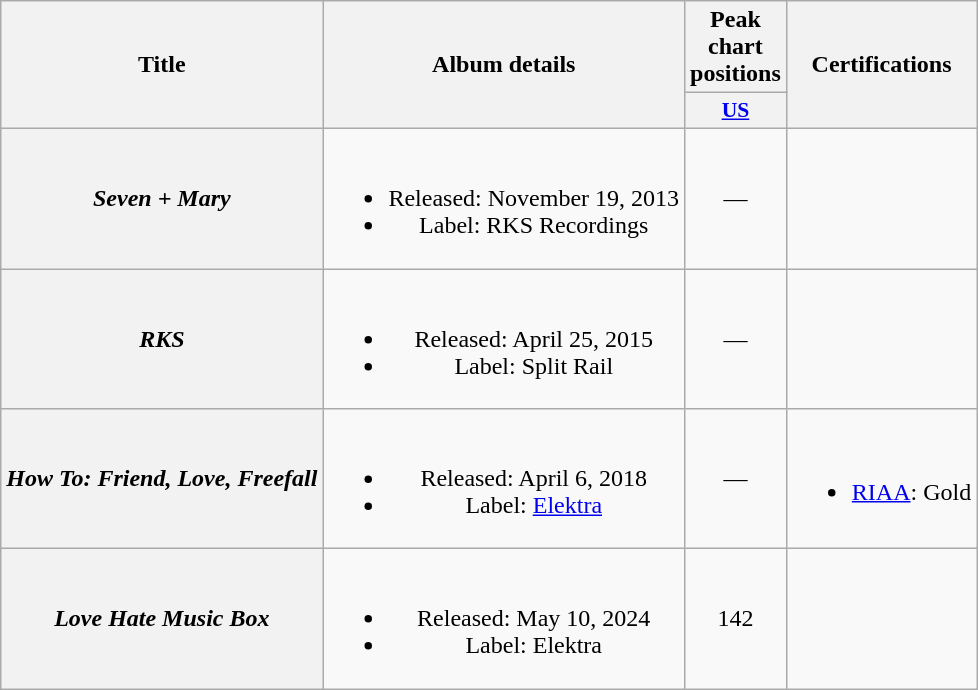<table class="wikitable plainrowheaders" style="text-align:center">
<tr>
<th scope="col" rowspan="2">Title</th>
<th scope="col" rowspan="2">Album details</th>
<th scope="col" colspan="1">Peak chart positions</th>
<th rowspan="2">Certifications</th>
</tr>
<tr>
<th scope="col" style="width:3em;font-size:90%;"><a href='#'>US</a><br></th>
</tr>
<tr>
<th scope="row"><em>Seven + Mary</em></th>
<td><br><ul><li>Released: November 19, 2013</li><li>Label: RKS Recordings</li></ul></td>
<td>—</td>
<td></td>
</tr>
<tr>
<th scope="row"><em>RKS</em></th>
<td><br><ul><li>Released: April 25, 2015</li><li>Label: Split Rail</li></ul></td>
<td>—</td>
<td></td>
</tr>
<tr>
<th scope="row"><em>How To: Friend, Love, Freefall</em></th>
<td><br><ul><li>Released: April 6, 2018</li><li>Label: <a href='#'>Elektra</a></li></ul></td>
<td>—</td>
<td><br><ul><li><a href='#'>RIAA</a>: Gold</li></ul></td>
</tr>
<tr>
<th scope="row"><em>Love Hate Music Box</em></th>
<td><br><ul><li>Released: May 10, 2024</li><li>Label: Elektra</li></ul></td>
<td>142</td>
<td></td>
</tr>
</table>
